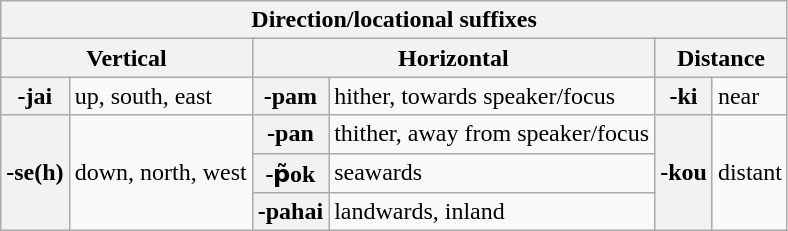<table class="wikitable">
<tr>
<th colspan="6">Direction/locational suffixes</th>
</tr>
<tr>
<th colspan="2">Vertical</th>
<th colspan="2">Horizontal</th>
<th colspan="2">Distance</th>
</tr>
<tr>
<th>-jai</th>
<td>up, south, east</td>
<th>-pam</th>
<td>hither, towards speaker/focus</td>
<th>-ki</th>
<td>near</td>
</tr>
<tr>
<th rowspan="3">-se(h)</th>
<td rowspan="3">down, north, west</td>
<th>-pan</th>
<td>thither, away from speaker/focus</td>
<th rowspan="3">-kou</th>
<td rowspan="3">distant</td>
</tr>
<tr>
<th>-p̃ok</th>
<td>seawards</td>
</tr>
<tr>
<th>-pahai</th>
<td>landwards, inland</td>
</tr>
</table>
